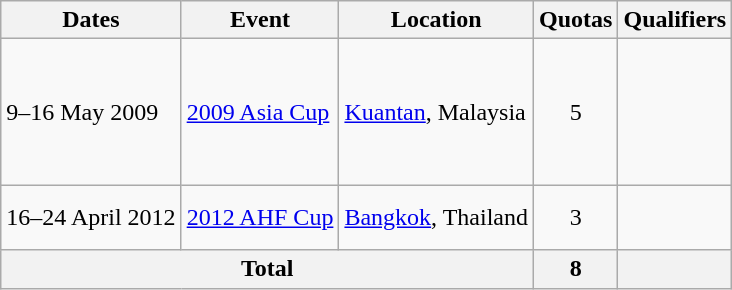<table class="wikitable">
<tr>
<th>Dates</th>
<th>Event</th>
<th>Location</th>
<th>Quotas</th>
<th>Qualifiers</th>
</tr>
<tr>
<td>9–16 May 2009</td>
<td><a href='#'>2009 Asia Cup</a></td>
<td><a href='#'>Kuantan</a>, Malaysia</td>
<td align=center>5</td>
<td><s></s><br><br><br><br><br></td>
</tr>
<tr>
<td>16–24 April 2012</td>
<td><a href='#'>2012 AHF Cup</a></td>
<td><a href='#'>Bangkok</a>, Thailand</td>
<td align=center>3</td>
<td><br><br></td>
</tr>
<tr>
<th colspan=3>Total</th>
<th>8</th>
<th></th>
</tr>
</table>
